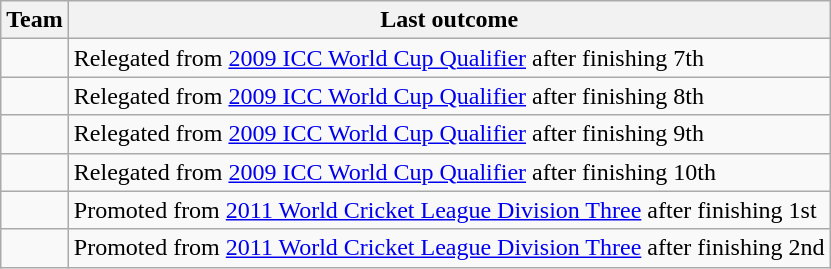<table class="wikitable">
<tr>
<th>Team</th>
<th>Last outcome</th>
</tr>
<tr>
<td></td>
<td>Relegated from <a href='#'>2009 ICC World Cup Qualifier</a> after finishing 7th</td>
</tr>
<tr>
<td></td>
<td>Relegated from <a href='#'>2009 ICC World Cup Qualifier</a> after finishing 8th</td>
</tr>
<tr>
<td></td>
<td>Relegated from <a href='#'>2009 ICC World Cup Qualifier</a> after finishing 9th</td>
</tr>
<tr>
<td></td>
<td>Relegated from <a href='#'>2009 ICC World Cup Qualifier</a> after finishing 10th</td>
</tr>
<tr>
<td></td>
<td>Promoted from <a href='#'>2011 World Cricket League Division Three</a> after finishing 1st</td>
</tr>
<tr>
<td></td>
<td>Promoted from <a href='#'>2011 World Cricket League Division Three</a> after finishing 2nd</td>
</tr>
</table>
